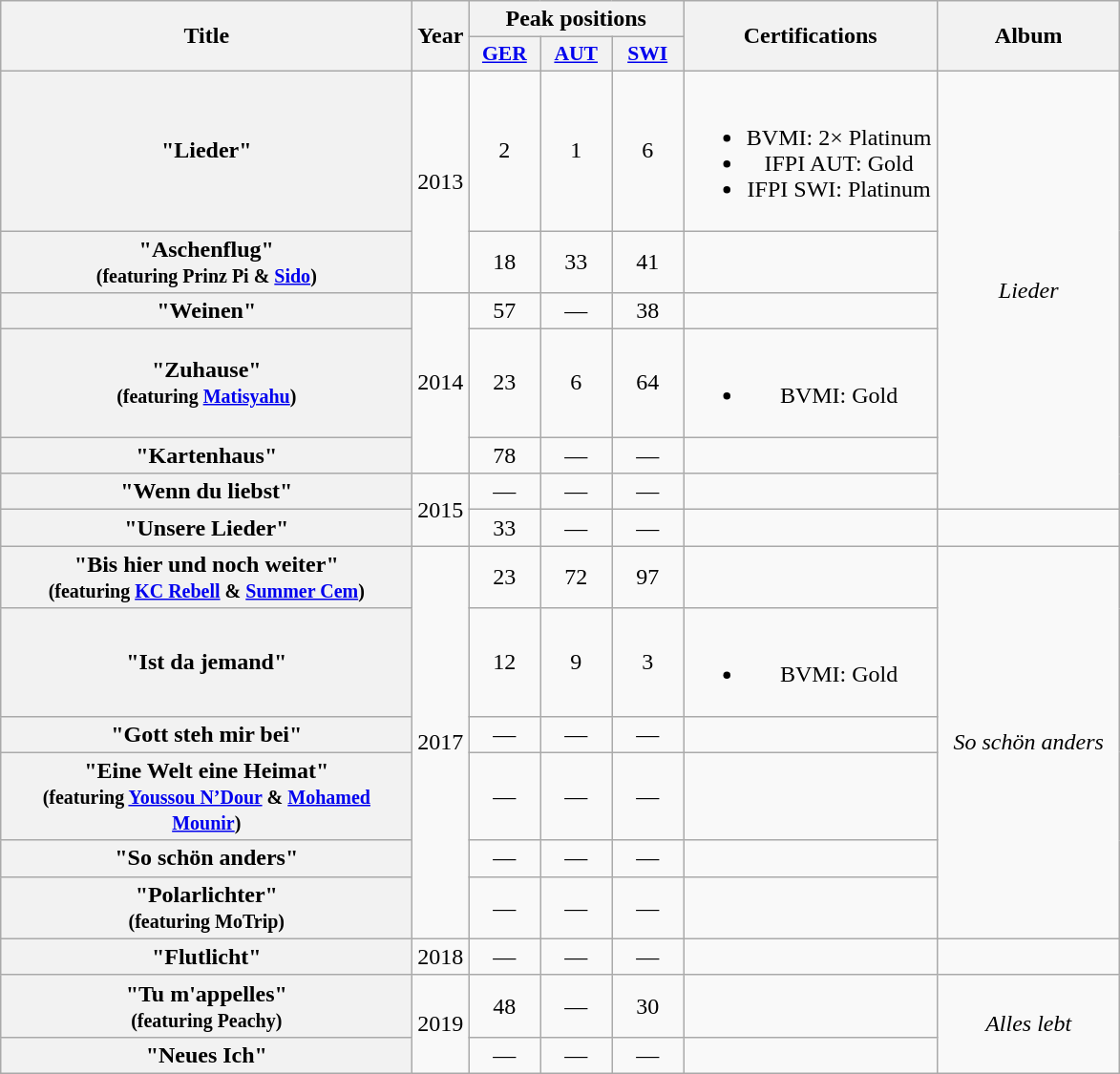<table class="wikitable plainrowheaders" style="text-align:center;">
<tr>
<th align="center" rowspan="2" width="280">Title</th>
<th align="center" rowspan="2" width="10">Year</th>
<th align="center" colspan="3" width="20">Peak positions</th>
<th align="center" rowspan="2" width="170">Certifications</th>
<th align="center" rowspan="2" width="120">Album</th>
</tr>
<tr>
<th scope="col" style="width:3em;font-size:90%;"><a href='#'>GER</a><br></th>
<th scope="col" style="width:3em;font-size:90%;"><a href='#'>AUT</a><br></th>
<th scope="col" style="width:3em;font-size:90%;"><a href='#'>SWI</a><br></th>
</tr>
<tr>
<th scope="row">"Lieder"</th>
<td rowspan="2">2013</td>
<td align="center">2</td>
<td align="center">1</td>
<td align="center">6</td>
<td><br><ul><li>BVMI: 2× Platinum</li><li>IFPI AUT: Gold</li><li>IFPI SWI: Platinum</li></ul></td>
<td rowspan="6"><em>Lieder</em></td>
</tr>
<tr>
<th scope="row">"Aschenflug" <br> <small>(featuring Prinz Pi & <a href='#'>Sido</a>)</small></th>
<td align="center">18</td>
<td align="center">33</td>
<td align="center">41</td>
<td></td>
</tr>
<tr>
<th scope="row">"Weinen"</th>
<td rowspan="3">2014</td>
<td align="center">57</td>
<td align="center">—</td>
<td align="center">38</td>
<td></td>
</tr>
<tr>
<th scope="row">"Zuhause" <br> <small>(featuring <a href='#'>Matisyahu</a>)</small></th>
<td align="center">23</td>
<td align="center">6</td>
<td align="center">64</td>
<td><br><ul><li>BVMI: Gold</li></ul></td>
</tr>
<tr>
<th scope="row">"Kartenhaus"</th>
<td align="center">78</td>
<td align="center">—</td>
<td align="center">—</td>
<td></td>
</tr>
<tr>
<th scope="row">"Wenn du liebst"</th>
<td rowspan="2">2015</td>
<td align="center">—</td>
<td align="center">—</td>
<td align="center">—</td>
<td></td>
</tr>
<tr>
<th scope="row">"Unsere Lieder"</th>
<td align="center">33</td>
<td align="center">—</td>
<td align="center">—</td>
<td></td>
<td></td>
</tr>
<tr>
<th scope="row">"Bis hier und noch weiter"<br> <small>(featuring <a href='#'>KC Rebell</a> & <a href='#'>Summer Cem</a>)</small></th>
<td rowspan="6">2017</td>
<td align="center">23</td>
<td align="center">72</td>
<td align="center">97</td>
<td></td>
<td rowspan="6"><em>So schön anders</em></td>
</tr>
<tr>
<th scope="row">"Ist da jemand"</th>
<td align="center">12</td>
<td align="center">9</td>
<td align="center">3</td>
<td><br><ul><li>BVMI: Gold</li></ul></td>
</tr>
<tr>
<th scope="row">"Gott steh mir bei"</th>
<td align="center">—</td>
<td align="center">—</td>
<td align="center">—</td>
<td></td>
</tr>
<tr>
<th scope="row">"Eine Welt eine Heimat"<br> <small>(featuring <a href='#'>Youssou N’Dour</a> & <a href='#'>Mohamed Mounir</a>)</small></th>
<td align="center">—</td>
<td align="center">—</td>
<td align="center">—</td>
<td></td>
</tr>
<tr>
<th scope="row">"So schön anders"</th>
<td align="center">—</td>
<td align="center">—</td>
<td align="center">—</td>
<td></td>
</tr>
<tr>
<th scope="row">"Polarlichter"<br><small>(featuring MoTrip)</small></th>
<td align="center">—</td>
<td align="center">—</td>
<td align="center">—</td>
<td></td>
</tr>
<tr>
<th scope="row">"Flutlicht"</th>
<td>2018</td>
<td align="center">—</td>
<td align="center">—</td>
<td align="center">—</td>
<td></td>
<td></td>
</tr>
<tr>
<th scope="row">"Tu m'appelles"<br><small>(featuring Peachy)</small></th>
<td rowspan="2">2019</td>
<td align="center">48</td>
<td align="center">—</td>
<td align="center">30</td>
<td></td>
<td rowspan="2"><em>Alles lebt</em></td>
</tr>
<tr>
<th scope="row">"Neues Ich"</th>
<td align="center">—</td>
<td align="center">—</td>
<td align="center">—</td>
<td></td>
</tr>
</table>
